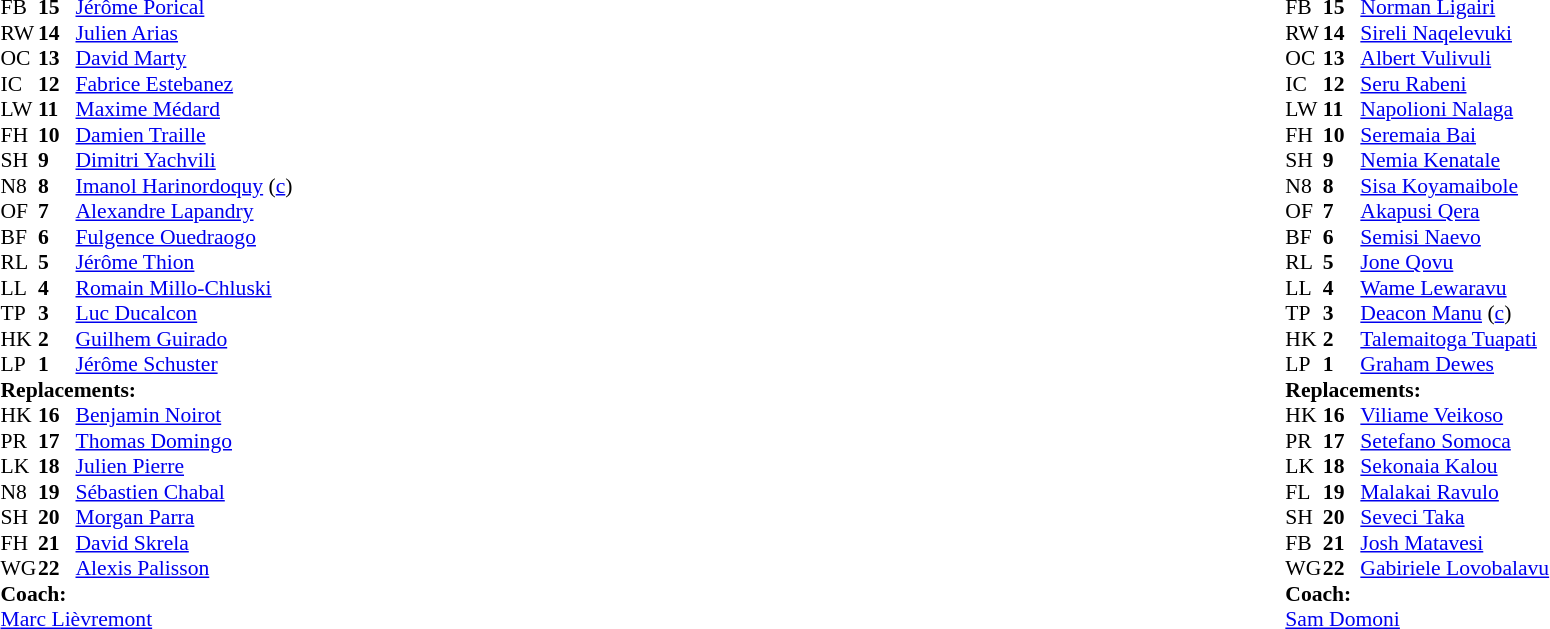<table width="100%">
<tr>
<td valign="top" width="50%"><br><table style="font-size: 90%" cellspacing="0" cellpadding="0">
<tr>
<th width="25"></th>
<th width="25"></th>
</tr>
<tr>
<td>FB</td>
<td><strong>15</strong></td>
<td><a href='#'>Jérôme Porical</a></td>
</tr>
<tr>
<td>RW</td>
<td><strong>14</strong></td>
<td><a href='#'>Julien Arias</a></td>
</tr>
<tr>
<td>OC</td>
<td><strong>13</strong></td>
<td><a href='#'>David Marty</a></td>
</tr>
<tr>
<td>IC</td>
<td><strong>12</strong></td>
<td><a href='#'>Fabrice Estebanez</a></td>
</tr>
<tr>
<td>LW</td>
<td><strong>11</strong></td>
<td><a href='#'>Maxime Médard</a></td>
<td></td>
</tr>
<tr>
<td>FH</td>
<td><strong>10</strong></td>
<td><a href='#'>Damien Traille</a></td>
<td></td>
</tr>
<tr>
<td>SH</td>
<td><strong>9</strong></td>
<td><a href='#'>Dimitri Yachvili</a></td>
<td></td>
</tr>
<tr>
<td>N8</td>
<td><strong>8</strong></td>
<td><a href='#'>Imanol Harinordoquy</a> (<a href='#'>c</a>)</td>
<td></td>
</tr>
<tr>
<td>OF</td>
<td><strong>7</strong></td>
<td><a href='#'>Alexandre Lapandry</a></td>
</tr>
<tr>
<td>BF</td>
<td><strong>6</strong></td>
<td><a href='#'>Fulgence Ouedraogo</a></td>
</tr>
<tr>
<td>RL</td>
<td><strong>5</strong></td>
<td><a href='#'>Jérôme Thion</a></td>
</tr>
<tr>
<td>LL</td>
<td><strong>4</strong></td>
<td><a href='#'>Romain Millo-Chluski</a></td>
<td></td>
</tr>
<tr>
<td>TP</td>
<td><strong>3</strong></td>
<td><a href='#'>Luc Ducalcon</a></td>
</tr>
<tr>
<td>HK</td>
<td><strong>2</strong></td>
<td><a href='#'>Guilhem Guirado</a></td>
<td></td>
</tr>
<tr>
<td>LP</td>
<td><strong>1</strong></td>
<td><a href='#'>Jérôme Schuster</a></td>
</tr>
<tr>
<td colspan="4"><strong>Replacements:</strong></td>
</tr>
<tr>
<td>HK</td>
<td><strong>16</strong></td>
<td><a href='#'>Benjamin Noirot</a></td>
<td></td>
</tr>
<tr>
<td>PR</td>
<td><strong>17</strong></td>
<td><a href='#'>Thomas Domingo</a></td>
</tr>
<tr>
<td>LK</td>
<td><strong>18</strong></td>
<td><a href='#'>Julien Pierre</a></td>
<td></td>
</tr>
<tr>
<td>N8</td>
<td><strong>19</strong></td>
<td><a href='#'>Sébastien Chabal</a></td>
<td></td>
</tr>
<tr>
<td>SH</td>
<td><strong>20</strong></td>
<td><a href='#'>Morgan Parra</a></td>
<td></td>
</tr>
<tr>
<td>FH</td>
<td><strong>21</strong></td>
<td><a href='#'>David Skrela</a></td>
<td></td>
</tr>
<tr>
<td>WG</td>
<td><strong>22</strong></td>
<td><a href='#'>Alexis Palisson</a></td>
<td></td>
</tr>
<tr>
<td colspan="4"><strong>Coach:</strong></td>
</tr>
<tr>
<td colspan="4"><a href='#'>Marc Lièvremont</a></td>
</tr>
</table>
</td>
<td valign="top" width="50%"><br><table style="font-size: 90%" cellspacing="0" cellpadding="0" align="center">
<tr>
<th width="25"></th>
<th width="25"></th>
</tr>
<tr>
<td>FB</td>
<td><strong>15</strong></td>
<td><a href='#'>Norman Ligairi</a></td>
<td></td>
</tr>
<tr>
<td>RW</td>
<td><strong>14</strong></td>
<td><a href='#'>Sireli Naqelevuki</a></td>
<td></td>
</tr>
<tr>
<td>OC</td>
<td><strong>13</strong></td>
<td><a href='#'>Albert Vulivuli</a></td>
</tr>
<tr>
<td>IC</td>
<td><strong>12</strong></td>
<td><a href='#'>Seru Rabeni</a></td>
</tr>
<tr>
<td>LW</td>
<td><strong>11</strong></td>
<td><a href='#'>Napolioni Nalaga</a></td>
</tr>
<tr>
<td>FH</td>
<td><strong>10</strong></td>
<td><a href='#'>Seremaia Bai</a></td>
</tr>
<tr>
<td>SH</td>
<td><strong>9</strong></td>
<td><a href='#'>Nemia Kenatale</a></td>
<td></td>
</tr>
<tr>
<td>N8</td>
<td><strong>8</strong></td>
<td><a href='#'>Sisa Koyamaibole</a></td>
</tr>
<tr>
<td>OF</td>
<td><strong>7</strong></td>
<td><a href='#'>Akapusi Qera</a></td>
<td></td>
</tr>
<tr>
<td>BF</td>
<td><strong>6</strong></td>
<td><a href='#'>Semisi Naevo</a></td>
</tr>
<tr>
<td>RL</td>
<td><strong>5</strong></td>
<td><a href='#'>Jone Qovu</a></td>
</tr>
<tr>
<td>LL</td>
<td><strong>4</strong></td>
<td><a href='#'>Wame Lewaravu</a></td>
<td></td>
</tr>
<tr>
<td>TP</td>
<td><strong>3</strong></td>
<td><a href='#'>Deacon Manu</a> (<a href='#'>c</a>)</td>
</tr>
<tr>
<td>HK</td>
<td><strong>2</strong></td>
<td><a href='#'>Talemaitoga Tuapati</a></td>
<td></td>
</tr>
<tr>
<td>LP</td>
<td><strong>1</strong></td>
<td><a href='#'>Graham Dewes</a></td>
</tr>
<tr>
<td colspan="4"><strong>Replacements:</strong></td>
</tr>
<tr>
<td>HK</td>
<td><strong>16</strong></td>
<td><a href='#'>Viliame Veikoso</a></td>
<td></td>
</tr>
<tr>
<td>PR</td>
<td><strong>17</strong></td>
<td><a href='#'>Setefano Somoca</a></td>
</tr>
<tr>
<td>LK</td>
<td><strong>18</strong></td>
<td><a href='#'>Sekonaia Kalou</a></td>
<td></td>
</tr>
<tr>
<td>FL</td>
<td><strong>19</strong></td>
<td><a href='#'>Malakai Ravulo</a></td>
<td></td>
</tr>
<tr>
<td>SH</td>
<td><strong>20</strong></td>
<td><a href='#'>Seveci Taka</a></td>
<td></td>
</tr>
<tr>
<td>FB</td>
<td><strong>21</strong></td>
<td><a href='#'>Josh Matavesi</a></td>
<td></td>
</tr>
<tr>
<td>WG</td>
<td><strong>22</strong></td>
<td><a href='#'>Gabiriele Lovobalavu</a></td>
<td></td>
</tr>
<tr>
<td colspan="4"><strong>Coach:</strong></td>
</tr>
<tr>
<td colspan="4"> <a href='#'>Sam Domoni</a></td>
</tr>
</table>
</td>
</tr>
</table>
